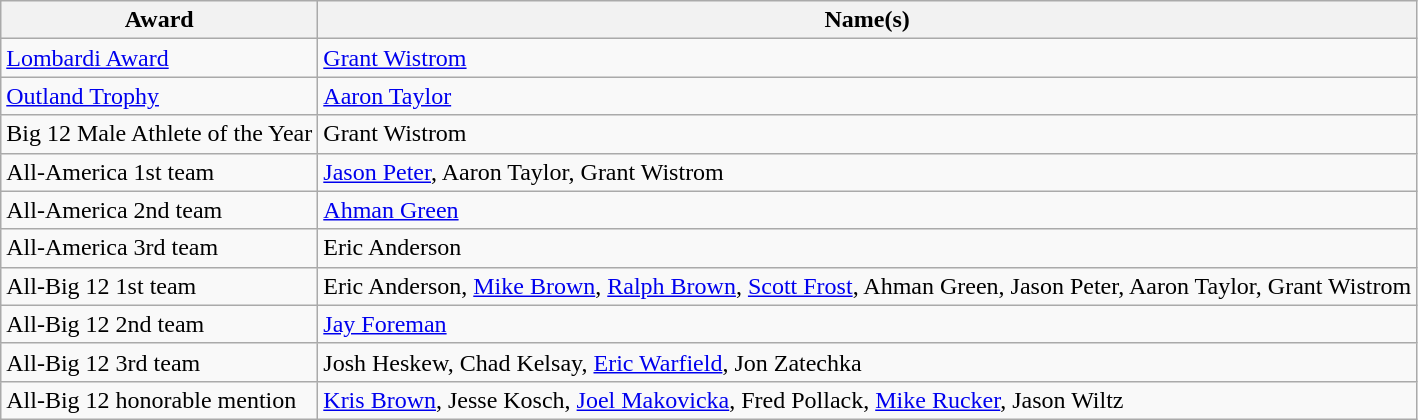<table class="wikitable">
<tr>
<th>Award</th>
<th>Name(s)</th>
</tr>
<tr>
<td><a href='#'>Lombardi Award</a></td>
<td><a href='#'>Grant Wistrom</a></td>
</tr>
<tr>
<td><a href='#'>Outland Trophy</a></td>
<td><a href='#'>Aaron Taylor</a></td>
</tr>
<tr>
<td>Big 12 Male Athlete of the Year</td>
<td>Grant Wistrom</td>
</tr>
<tr>
<td>All-America 1st team</td>
<td><a href='#'>Jason Peter</a>, Aaron Taylor, Grant Wistrom</td>
</tr>
<tr>
<td>All-America 2nd team</td>
<td><a href='#'>Ahman Green</a></td>
</tr>
<tr>
<td>All-America 3rd team</td>
<td>Eric Anderson</td>
</tr>
<tr>
<td>All-Big 12 1st team</td>
<td>Eric Anderson, <a href='#'>Mike Brown</a>, <a href='#'>Ralph Brown</a>, <a href='#'>Scott Frost</a>, Ahman Green, Jason Peter, Aaron Taylor, Grant Wistrom</td>
</tr>
<tr>
<td>All-Big 12 2nd team</td>
<td><a href='#'>Jay Foreman</a></td>
</tr>
<tr>
<td>All-Big 12 3rd team</td>
<td>Josh Heskew, Chad Kelsay, <a href='#'>Eric Warfield</a>, Jon Zatechka</td>
</tr>
<tr>
<td>All-Big 12 honorable mention</td>
<td><a href='#'>Kris Brown</a>, Jesse Kosch, <a href='#'>Joel Makovicka</a>, Fred Pollack, <a href='#'>Mike Rucker</a>, Jason Wiltz</td>
</tr>
</table>
